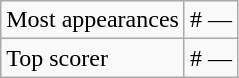<table class="wikitable">
<tr>
<td>Most appearances</td>
<td># —</td>
</tr>
<tr>
<td>Top scorer</td>
<td># —</td>
</tr>
</table>
